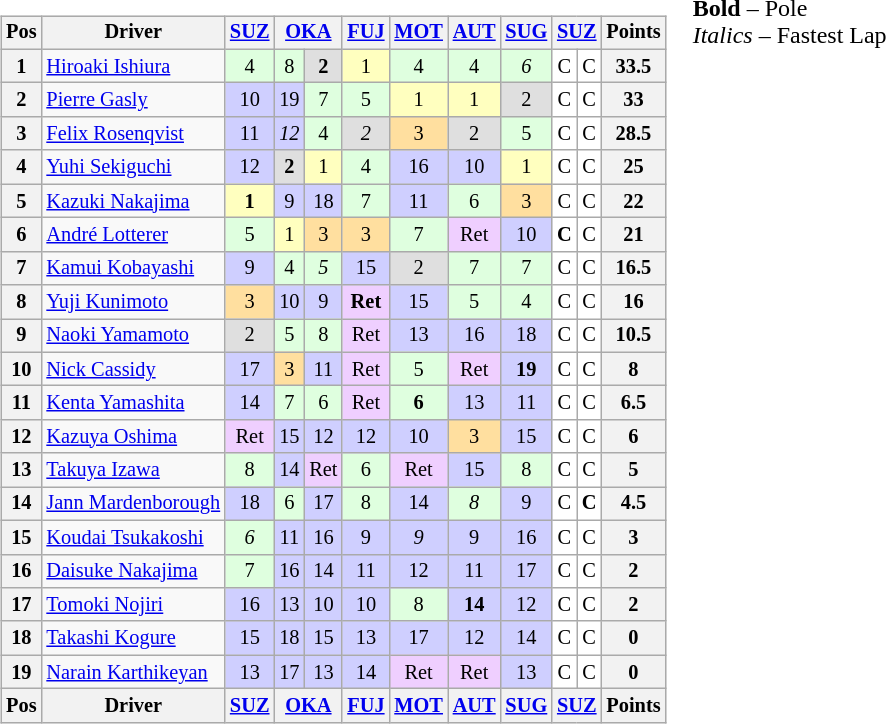<table>
<tr>
<td><br><table class="wikitable" style="font-size:85%; text-align:center">
<tr style="background:#f9f9f9" valign="top">
<th valign="middle">Pos</th>
<th valign="middle">Driver</th>
<th><a href='#'>SUZ</a></th>
<th colspan=2><a href='#'>OKA</a></th>
<th><a href='#'>FUJ</a></th>
<th><a href='#'>MOT</a></th>
<th><a href='#'>AUT</a></th>
<th><a href='#'>SUG</a></th>
<th colspan=2><a href='#'>SUZ</a></th>
<th valign="middle">Points</th>
</tr>
<tr>
<th>1</th>
<td align="left"> <a href='#'>Hiroaki Ishiura</a></td>
<td style="background:#dfffdf;">4</td>
<td style="background:#dfffdf;">8</td>
<td style="background:#dfdfdf;"><strong>2</strong></td>
<td style="background:#ffffbf;">1</td>
<td style="background:#dfffdf;">4</td>
<td style="background:#dfffdf;">4</td>
<td style="background:#dfffdf;"><em>6</em></td>
<td style="background:#ffffff;">C</td>
<td style="background:#ffffff;">C</td>
<th>33.5</th>
</tr>
<tr>
<th>2</th>
<td align="left"> <a href='#'>Pierre Gasly</a></td>
<td style="background:#cfcfff;">10</td>
<td style="background:#cfcfff;">19</td>
<td style="background:#dfffdf;">7</td>
<td style="background:#dfffdf;">5</td>
<td style="background:#ffffbf;">1</td>
<td style="background:#ffffbf;">1</td>
<td style="background:#dfdfdf;">2</td>
<td style="background:#ffffff;">C</td>
<td style="background:#ffffff;">C</td>
<th>33</th>
</tr>
<tr>
<th>3</th>
<td align="left"> <a href='#'>Felix Rosenqvist</a></td>
<td style="background:#cfcfff;">11</td>
<td style="background:#cfcfff;"><em>12</em></td>
<td style="background:#dfffdf;">4</td>
<td style="background:#dfdfdf;"><em>2</em></td>
<td style="background:#ffdf9f;">3</td>
<td style="background:#dfdfdf;">2</td>
<td style="background:#dfffdf;">5</td>
<td style="background:#ffffff;">C</td>
<td style="background:#ffffff;">C</td>
<th>28.5</th>
</tr>
<tr>
<th>4</th>
<td align="left"> <a href='#'>Yuhi Sekiguchi</a></td>
<td style="background:#cfcfff;">12</td>
<td style="background:#dfdfdf;"><strong>2</strong></td>
<td style="background:#ffffbf;">1</td>
<td style="background:#dfffdf;">4</td>
<td style="background:#cfcfff;">16</td>
<td style="background:#cfcfff;">10</td>
<td style="background:#ffffbf;">1</td>
<td style="background:#ffffff;">C</td>
<td style="background:#ffffff;">C</td>
<th>25</th>
</tr>
<tr>
<th>5</th>
<td align="left"> <a href='#'>Kazuki Nakajima</a></td>
<td style="background:#ffffbf;"><strong>1</strong></td>
<td style="background:#cfcfff;">9</td>
<td style="background:#cfcfff;">18</td>
<td style="background:#dfffdf;">7</td>
<td style="background:#cfcfff;">11</td>
<td style="background:#dfffdf;">6</td>
<td style="background:#ffdf9f;">3</td>
<td style="background:#ffffff;">C</td>
<td style="background:#ffffff;">C</td>
<th>22</th>
</tr>
<tr>
<th>6</th>
<td align="left"> <a href='#'>André Lotterer</a></td>
<td style="background:#dfffdf;">5</td>
<td style="background:#ffffbf;">1</td>
<td style="background:#ffdf9f;">3</td>
<td style="background:#ffdf9f;">3</td>
<td style="background:#dfffdf;">7</td>
<td style="background:#efcfff;">Ret</td>
<td style="background:#cfcfff;">10</td>
<td style="background:#ffffff;"><strong>C</strong></td>
<td style="background:#ffffff;">C</td>
<th>21</th>
</tr>
<tr>
<th>7</th>
<td align="left"> <a href='#'>Kamui Kobayashi</a></td>
<td style="background:#cfcfff;">9</td>
<td style="background:#dfffdf;">4</td>
<td style="background:#dfffdf;"><em>5</em></td>
<td style="background:#cfcfff;">15</td>
<td style="background:#dfdfdf;">2</td>
<td style="background:#dfffdf;">7</td>
<td style="background:#dfffdf;">7</td>
<td style="background:#ffffff;">C</td>
<td style="background:#ffffff;">C</td>
<th>16.5</th>
</tr>
<tr>
<th>8</th>
<td align="left"> <a href='#'>Yuji Kunimoto</a></td>
<td style="background:#ffdf9f;">3</td>
<td style="background:#cfcfff;">10</td>
<td style="background:#cfcfff;">9</td>
<td style="background:#efcfff;"><strong>Ret</strong></td>
<td style="background:#cfcfff;">15</td>
<td style="background:#dfffdf;">5</td>
<td style="background:#dfffdf;">4</td>
<td style="background:#ffffff;">C</td>
<td style="background:#ffffff;">C</td>
<th>16</th>
</tr>
<tr>
<th>9</th>
<td align="left"> <a href='#'>Naoki Yamamoto</a></td>
<td style="background:#dfdfdf;">2</td>
<td style="background:#dfffdf;">5</td>
<td style="background:#dfffdf;">8</td>
<td style="background:#efcfff;">Ret</td>
<td style="background:#cfcfff;">13</td>
<td style="background:#cfcfff;">16</td>
<td style="background:#cfcfff;">18</td>
<td style="background:#ffffff;">C</td>
<td style="background:#ffffff;">C</td>
<th>10.5</th>
</tr>
<tr>
<th>10</th>
<td align="left"> <a href='#'>Nick Cassidy</a></td>
<td style="background:#cfcfff;">17</td>
<td style="background:#ffdf9f;">3</td>
<td style="background:#cfcfff;">11</td>
<td style="background:#efcfff;">Ret</td>
<td style="background:#dfffdf;">5</td>
<td style="background:#efcfff;">Ret</td>
<td style="background:#cfcfff;"><strong>19</strong></td>
<td style="background:#ffffff;">C</td>
<td style="background:#ffffff;">C</td>
<th>8</th>
</tr>
<tr>
<th>11</th>
<td align="left"> <a href='#'>Kenta Yamashita</a></td>
<td style="background:#cfcfff;">14</td>
<td style="background:#dfffdf;">7</td>
<td style="background:#dfffdf;">6</td>
<td style="background:#efcfff;">Ret</td>
<td style="background:#dfffdf;"><strong>6</strong></td>
<td style="background:#cfcfff;">13</td>
<td style="background:#cfcfff;">11</td>
<td style="background:#ffffff;">C</td>
<td style="background:#ffffff;">C</td>
<th>6.5</th>
</tr>
<tr>
<th>12</th>
<td align="left"> <a href='#'>Kazuya Oshima</a></td>
<td style="background:#efcfff;">Ret</td>
<td style="background:#cfcfff;">15</td>
<td style="background:#cfcfff;">12</td>
<td style="background:#cfcfff;">12</td>
<td style="background:#cfcfff;">10</td>
<td style="background:#ffdf9f;">3</td>
<td style="background:#cfcfff;">15</td>
<td style="background:#ffffff;">C</td>
<td style="background:#ffffff;">C</td>
<th>6</th>
</tr>
<tr>
<th>13</th>
<td align="left"> <a href='#'>Takuya Izawa</a></td>
<td style="background:#dfffdf;">8</td>
<td style="background:#cfcfff;">14</td>
<td style="background:#efcfff;">Ret</td>
<td style="background:#dfffdf;">6</td>
<td style="background:#efcfff;">Ret</td>
<td style="background:#cfcfff;">15</td>
<td style="background:#dfffdf;">8</td>
<td style="background:#ffffff;">C</td>
<td style="background:#ffffff;">C</td>
<th>5</th>
</tr>
<tr>
<th>14</th>
<td align="left"> <a href='#'>Jann Mardenborough</a></td>
<td style="background:#cfcfff;">18</td>
<td style="background:#dfffdf;">6</td>
<td style="background:#cfcfff;">17</td>
<td style="background:#dfffdf;">8</td>
<td style="background:#cfcfff;">14</td>
<td style="background:#dfffdf;"><em>8</em></td>
<td style="background:#cfcfff;">9</td>
<td style="background:#ffffff;">C</td>
<td style="background:#ffffff;"><strong>C</strong></td>
<th>4.5</th>
</tr>
<tr>
<th>15</th>
<td align="left"> <a href='#'>Koudai Tsukakoshi</a></td>
<td style="background:#dfffdf;"><em>6</em></td>
<td style="background:#cfcfff;">11</td>
<td style="background:#cfcfff;">16</td>
<td style="background:#cfcfff;">9</td>
<td style="background:#cfcfff;"><em>9</em></td>
<td style="background:#cfcfff;">9</td>
<td style="background:#cfcfff;">16</td>
<td style="background:#ffffff;">C</td>
<td style="background:#ffffff;">C</td>
<th>3</th>
</tr>
<tr>
<th>16</th>
<td align="left"> <a href='#'>Daisuke Nakajima</a></td>
<td style="background:#dfffdf;">7</td>
<td style="background:#cfcfff;">16</td>
<td style="background:#cfcfff;">14</td>
<td style="background:#cfcfff;">11</td>
<td style="background:#cfcfff;">12</td>
<td style="background:#cfcfff;">11</td>
<td style="background:#cfcfff;">17</td>
<td style="background:#ffffff;">C</td>
<td style="background:#ffffff;">C</td>
<th>2</th>
</tr>
<tr>
<th>17</th>
<td align="left"> <a href='#'>Tomoki Nojiri</a></td>
<td style="background:#cfcfff;">16</td>
<td style="background:#cfcfff;">13</td>
<td style="background:#cfcfff;">10</td>
<td style="background:#cfcfff;">10</td>
<td style="background:#dfffdf;">8</td>
<td style="background:#cfcfff;"><strong>14</strong></td>
<td style="background:#cfcfff;">12</td>
<td style="background:#ffffff;">C</td>
<td style="background:#ffffff;">C</td>
<th>2</th>
</tr>
<tr>
<th>18</th>
<td align="left"> <a href='#'>Takashi Kogure</a></td>
<td style="background:#cfcfff;">15</td>
<td style="background:#cfcfff;">18</td>
<td style="background:#cfcfff;">15</td>
<td style="background:#cfcfff;">13</td>
<td style="background:#cfcfff;">17</td>
<td style="background:#cfcfff;">12</td>
<td style="background:#cfcfff;">14</td>
<td style="background:#ffffff;">C</td>
<td style="background:#ffffff;">C</td>
<th>0</th>
</tr>
<tr>
<th>19</th>
<td align="left"> <a href='#'>Narain Karthikeyan</a></td>
<td style="background:#cfcfff;">13</td>
<td style="background:#cfcfff;">17</td>
<td style="background:#cfcfff;">13</td>
<td style="background:#cfcfff;">14</td>
<td style="background:#efcfff;">Ret</td>
<td style="background:#efcfff;">Ret</td>
<td style="background:#cfcfff;">13</td>
<td style="background:#ffffff;">C</td>
<td style="background:#ffffff;">C</td>
<th>0</th>
</tr>
<tr>
<th valign="middle">Pos</th>
<th valign="middle">Driver</th>
<th><a href='#'>SUZ</a></th>
<th colspan=2><a href='#'>OKA</a></th>
<th><a href='#'>FUJ</a></th>
<th><a href='#'>MOT</a></th>
<th><a href='#'>AUT</a></th>
<th><a href='#'>SUG</a></th>
<th colspan=2><a href='#'>SUZ</a></th>
<th valign="middle">Points</th>
</tr>
</table>
</td>
<td valign="top"><br>
<span><strong>Bold</strong> – Pole<br>
<em>Italics</em> – Fastest Lap</span></td>
</tr>
</table>
